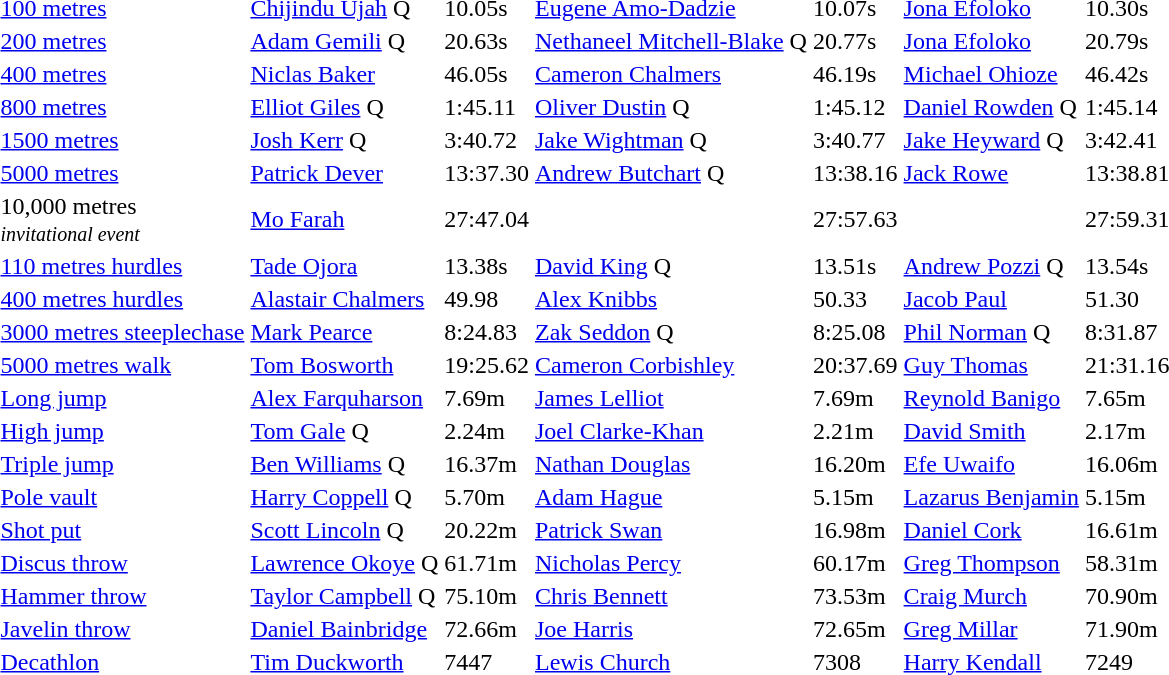<table>
<tr>
<td><a href='#'>100 metres</a></td>
<td><a href='#'>Chijindu Ujah</a> Q</td>
<td>10.05s</td>
<td><a href='#'>Eugene Amo-Dadzie</a></td>
<td>10.07s</td>
<td><a href='#'>Jona Efoloko</a></td>
<td>10.30s </td>
</tr>
<tr>
<td><a href='#'>200 metres</a></td>
<td><a href='#'>Adam Gemili</a> Q</td>
<td>20.63s</td>
<td><a href='#'>Nethaneel Mitchell-Blake</a> Q</td>
<td>20.77s</td>
<td><a href='#'>Jona Efoloko</a></td>
<td>20.79s </td>
</tr>
<tr>
<td><a href='#'>400 metres</a></td>
<td><a href='#'>Niclas Baker</a></td>
<td>46.05s </td>
<td><a href='#'>Cameron Chalmers</a></td>
<td>46.19s</td>
<td><a href='#'>Michael Ohioze</a></td>
<td>46.42s</td>
</tr>
<tr>
<td><a href='#'>800 metres</a></td>
<td><a href='#'>Elliot Giles</a> Q</td>
<td>1:45.11</td>
<td><a href='#'>Oliver Dustin</a> Q</td>
<td>1:45.12</td>
<td><a href='#'>Daniel Rowden</a> Q</td>
<td>1:45.14</td>
</tr>
<tr>
<td><a href='#'>1500 metres</a></td>
<td><a href='#'>Josh Kerr</a> Q</td>
<td>3:40.72</td>
<td><a href='#'>Jake Wightman</a> Q</td>
<td>3:40.77</td>
<td><a href='#'>Jake Heyward</a> Q</td>
<td>3:42.41</td>
</tr>
<tr>
<td><a href='#'>5000 metres</a></td>
<td><a href='#'>Patrick Dever</a></td>
<td>13:37.30</td>
<td><a href='#'>Andrew Butchart</a> Q</td>
<td>13:38.16</td>
<td><a href='#'>Jack Rowe</a></td>
<td>13:38.81</td>
</tr>
<tr>
<td>10,000 metres<br><small><em>invitational event</em></small></td>
<td><a href='#'>Mo Farah</a></td>
<td>27:47.04 </td>
<td></td>
<td>27:57.63 </td>
<td></td>
<td>27:59.31</td>
</tr>
<tr>
<td><a href='#'>110 metres hurdles</a></td>
<td><a href='#'>Tade Ojora</a></td>
<td>13.38s </td>
<td><a href='#'>David King</a> Q</td>
<td>13.51s</td>
<td><a href='#'>Andrew Pozzi</a> Q</td>
<td>13.54s</td>
</tr>
<tr>
<td><a href='#'>400 metres hurdles</a></td>
<td><a href='#'>Alastair Chalmers</a></td>
<td>49.98</td>
<td><a href='#'>Alex Knibbs</a></td>
<td>50.33</td>
<td><a href='#'>Jacob Paul</a></td>
<td>51.30</td>
</tr>
<tr>
<td><a href='#'>3000 metres steeplechase</a></td>
<td><a href='#'>Mark Pearce</a></td>
<td>8:24.83 </td>
<td><a href='#'>Zak Seddon</a> Q</td>
<td>8:25.08 </td>
<td><a href='#'>Phil Norman</a> Q</td>
<td>8:31.87</td>
</tr>
<tr>
<td><a href='#'>5000 metres walk</a></td>
<td><a href='#'>Tom Bosworth</a></td>
<td>19:25.62 </td>
<td><a href='#'>Cameron Corbishley</a></td>
<td>20:37.69 </td>
<td><a href='#'>Guy Thomas</a></td>
<td>21:31.16 </td>
</tr>
<tr>
<td><a href='#'>Long jump</a></td>
<td><a href='#'>Alex Farquharson</a></td>
<td>7.69m</td>
<td><a href='#'>James Lelliot</a></td>
<td>7.69m</td>
<td><a href='#'>Reynold Banigo</a></td>
<td>7.65m</td>
</tr>
<tr>
<td><a href='#'>High jump</a></td>
<td><a href='#'>Tom Gale</a> Q</td>
<td>2.24m</td>
<td><a href='#'>Joel Clarke-Khan</a></td>
<td>2.21m </td>
<td><a href='#'>David Smith</a></td>
<td>2.17m</td>
</tr>
<tr>
<td><a href='#'>Triple jump</a></td>
<td><a href='#'>Ben Williams</a> Q</td>
<td>16.37m </td>
<td><a href='#'>Nathan Douglas</a></td>
<td>16.20m</td>
<td><a href='#'>Efe Uwaifo</a></td>
<td>16.06m</td>
</tr>
<tr>
<td><a href='#'>Pole vault</a></td>
<td><a href='#'>Harry Coppell</a> Q</td>
<td>5.70m </td>
<td><a href='#'>Adam Hague</a></td>
<td>5.15m </td>
<td><a href='#'>Lazarus Benjamin</a></td>
<td>5.15m</td>
</tr>
<tr>
<td><a href='#'>Shot put</a></td>
<td><a href='#'>Scott Lincoln</a> Q</td>
<td>20.22m</td>
<td><a href='#'>Patrick Swan</a></td>
<td>16.98m</td>
<td><a href='#'>Daniel Cork</a></td>
<td>16.61m</td>
</tr>
<tr>
<td><a href='#'>Discus throw</a></td>
<td><a href='#'>Lawrence Okoye</a> Q</td>
<td>61.71m</td>
<td><a href='#'>Nicholas Percy</a></td>
<td>60.17m</td>
<td><a href='#'>Greg Thompson</a></td>
<td>58.31m</td>
</tr>
<tr>
<td><a href='#'>Hammer throw</a></td>
<td><a href='#'>Taylor Campbell</a> Q</td>
<td>75.10m </td>
<td><a href='#'>Chris Bennett</a></td>
<td>73.53m</td>
<td><a href='#'>Craig Murch</a></td>
<td>70.90m</td>
</tr>
<tr>
<td><a href='#'>Javelin throw</a></td>
<td><a href='#'>Daniel Bainbridge</a></td>
<td>72.66m</td>
<td><a href='#'>Joe Harris</a></td>
<td>72.65m </td>
<td><a href='#'>Greg Millar</a></td>
<td>71.90m </td>
</tr>
<tr>
<td><a href='#'>Decathlon</a></td>
<td><a href='#'>Tim Duckworth</a></td>
<td>7447 </td>
<td><a href='#'>Lewis Church</a></td>
<td>7308</td>
<td><a href='#'>Harry Kendall</a></td>
<td>7249</td>
</tr>
</table>
